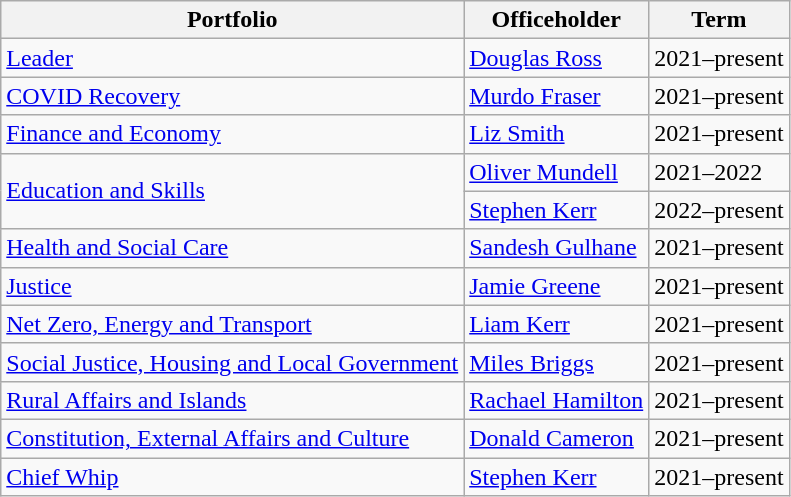<table class="wikitable">
<tr>
<th>Portfolio</th>
<th>Officeholder</th>
<th>Term</th>
</tr>
<tr>
<td><a href='#'>Leader</a></td>
<td><a href='#'>Douglas Ross</a></td>
<td>2021–present</td>
</tr>
<tr>
<td><a href='#'>COVID Recovery</a></td>
<td><a href='#'>Murdo Fraser</a></td>
<td>2021–present</td>
</tr>
<tr>
<td><a href='#'>Finance and Economy</a></td>
<td><a href='#'>Liz Smith</a></td>
<td>2021–present</td>
</tr>
<tr>
<td rowspan="2"><a href='#'>Education and Skills</a></td>
<td><a href='#'>Oliver Mundell</a></td>
<td>2021–2022</td>
</tr>
<tr>
<td><a href='#'>Stephen Kerr</a></td>
<td>2022–present</td>
</tr>
<tr>
<td><a href='#'>Health and Social Care</a></td>
<td><a href='#'>Sandesh Gulhane</a></td>
<td>2021–present</td>
</tr>
<tr>
<td><a href='#'>Justice</a></td>
<td><a href='#'>Jamie Greene</a></td>
<td>2021–present</td>
</tr>
<tr>
<td><a href='#'>Net Zero, Energy and Transport</a></td>
<td><a href='#'>Liam Kerr</a></td>
<td>2021–present</td>
</tr>
<tr>
<td><a href='#'>Social Justice, Housing and Local Government</a></td>
<td><a href='#'>Miles Briggs</a></td>
<td>2021–present</td>
</tr>
<tr>
<td><a href='#'>Rural Affairs and Islands</a></td>
<td><a href='#'>Rachael Hamilton</a></td>
<td>2021–present</td>
</tr>
<tr>
<td><a href='#'>Constitution, External Affairs and Culture</a></td>
<td><a href='#'>Donald Cameron</a></td>
<td>2021–present</td>
</tr>
<tr>
<td><a href='#'>Chief Whip</a></td>
<td><a href='#'>Stephen Kerr</a></td>
<td>2021–present</td>
</tr>
</table>
